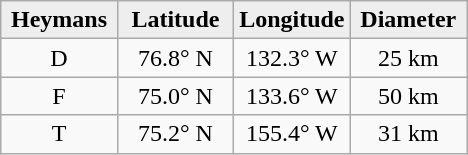<table class="wikitable">
<tr>
<th width="25%" style="background:#eeeeee;">Heymans</th>
<th width="25%" style="background:#eeeeee;">Latitude</th>
<th width="25%" style="background:#eeeeee;">Longitude</th>
<th width="25%" style="background:#eeeeee;">Diameter</th>
</tr>
<tr>
<td align="center">D</td>
<td align="center">76.8° N</td>
<td align="center">132.3° W</td>
<td align="center">25 km</td>
</tr>
<tr>
<td align="center">F</td>
<td align="center">75.0° N</td>
<td align="center">133.6° W</td>
<td align="center">50 km</td>
</tr>
<tr>
<td align="center">T</td>
<td align="center">75.2° N</td>
<td align="center">155.4° W</td>
<td align="center">31 km</td>
</tr>
</table>
